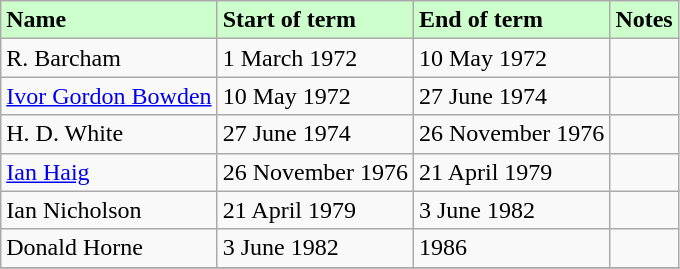<table border="1" class="wikitable">
<tr style="background-color:#cfc;">
<td><strong>Name</strong></td>
<td><strong>Start of term</strong></td>
<td><strong>End of term</strong></td>
<td><strong>Notes</strong></td>
</tr>
<tr>
<td>R. Barcham</td>
<td>1 March 1972</td>
<td>10 May 1972</td>
<td></td>
</tr>
<tr>
<td><a href='#'>Ivor Gordon Bowden</a></td>
<td>10 May 1972</td>
<td>27 June 1974</td>
<td></td>
</tr>
<tr>
<td>H. D. White</td>
<td>27 June 1974</td>
<td>26 November 1976</td>
<td></td>
</tr>
<tr>
<td><a href='#'>Ian Haig</a></td>
<td>26 November 1976</td>
<td>21 April 1979</td>
<td></td>
</tr>
<tr>
<td>Ian Nicholson</td>
<td>21 April 1979</td>
<td>3 June 1982</td>
<td></td>
</tr>
<tr>
<td>Donald Horne</td>
<td>3 June 1982</td>
<td>1986</td>
<td></td>
</tr>
<tr>
</tr>
</table>
